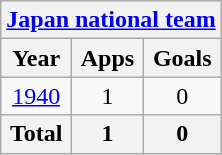<table class="wikitable" style="text-align:center">
<tr>
<th colspan=3><a href='#'>Japan national team</a></th>
</tr>
<tr>
<th>Year</th>
<th>Apps</th>
<th>Goals</th>
</tr>
<tr>
<td><a href='#'>1940</a></td>
<td>1</td>
<td>0</td>
</tr>
<tr>
<th>Total</th>
<th>1</th>
<th>0</th>
</tr>
</table>
